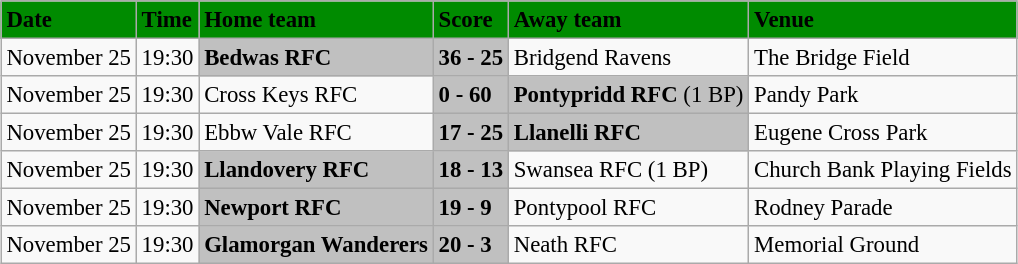<table class="wikitable" style="margin:0.5em auto; font-size:95%">
<tr bgcolor="#008B00">
<td><strong>Date</strong></td>
<td><strong>Time</strong></td>
<td><strong>Home team</strong></td>
<td><strong>Score</strong></td>
<td><strong>Away team</strong></td>
<td><strong>Venue</strong></td>
</tr>
<tr>
<td>November 25</td>
<td>19:30</td>
<td bgcolor="silver"><strong>Bedwas RFC</strong></td>
<td bgcolor="silver"><strong>36 - 25</strong></td>
<td>Bridgend Ravens</td>
<td>The Bridge Field</td>
</tr>
<tr>
<td>November 25</td>
<td>19:30</td>
<td>Cross Keys RFC</td>
<td bgcolor="silver"><strong>0 - 60</strong></td>
<td bgcolor="silver"><strong>Pontypridd RFC</strong> (1 BP)</td>
<td>Pandy Park</td>
</tr>
<tr>
<td>November 25</td>
<td>19:30</td>
<td>Ebbw Vale RFC</td>
<td bgcolor="silver"><strong>17 - 25</strong></td>
<td bgcolor="silver"><strong>Llanelli RFC</strong></td>
<td>Eugene Cross Park</td>
</tr>
<tr>
<td>November 25</td>
<td>19:30</td>
<td bgcolor="silver"><strong>Llandovery RFC</strong></td>
<td bgcolor="silver"><strong>18 - 13</strong></td>
<td>Swansea RFC (1 BP)</td>
<td>Church Bank Playing Fields</td>
</tr>
<tr>
<td>November 25</td>
<td>19:30</td>
<td bgcolor="silver"><strong>Newport RFC</strong></td>
<td bgcolor="silver"><strong>19 - 9</strong></td>
<td>Pontypool RFC</td>
<td>Rodney Parade</td>
</tr>
<tr>
<td>November 25</td>
<td>19:30</td>
<td bgcolor="silver"><strong>Glamorgan Wanderers</strong></td>
<td bgcolor="silver"><strong>20 - 3</strong></td>
<td>Neath RFC</td>
<td>Memorial Ground</td>
</tr>
</table>
